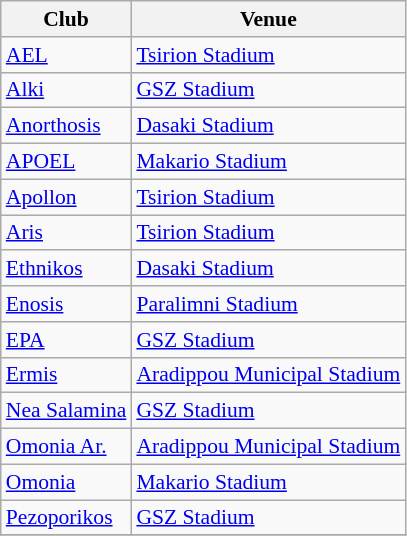<table class="wikitable" style="font-size:90%">
<tr>
<th>Club</th>
<th>Venue</th>
</tr>
<tr>
<td><a href='#'>AEL</a></td>
<td><a href='#'>Tsirion Stadium</a></td>
</tr>
<tr>
<td><a href='#'>Alki</a></td>
<td><a href='#'>GSZ Stadium</a></td>
</tr>
<tr>
<td><a href='#'>Anorthosis</a></td>
<td><a href='#'>Dasaki Stadium</a></td>
</tr>
<tr>
<td><a href='#'>APOEL</a></td>
<td><a href='#'>Makario Stadium</a></td>
</tr>
<tr>
<td><a href='#'>Apollon</a></td>
<td><a href='#'>Tsirion Stadium</a></td>
</tr>
<tr>
<td><a href='#'>Aris</a></td>
<td><a href='#'>Tsirion Stadium</a></td>
</tr>
<tr>
<td><a href='#'>Ethnikos</a></td>
<td><a href='#'>Dasaki Stadium</a></td>
</tr>
<tr>
<td><a href='#'>Enosis</a></td>
<td><a href='#'>Paralimni Stadium</a></td>
</tr>
<tr>
<td><a href='#'>EPA</a></td>
<td><a href='#'>GSZ Stadium</a></td>
</tr>
<tr>
<td><a href='#'>Ermis</a></td>
<td><a href='#'>Aradippou Municipal Stadium</a></td>
</tr>
<tr>
<td><a href='#'>Nea Salamina</a></td>
<td><a href='#'>GSZ Stadium</a></td>
</tr>
<tr>
<td><a href='#'>Omonia Ar.</a></td>
<td><a href='#'>Aradippou Municipal Stadium</a></td>
</tr>
<tr>
<td><a href='#'>Omonia</a></td>
<td><a href='#'>Makario Stadium</a></td>
</tr>
<tr>
<td><a href='#'>Pezoporikos</a></td>
<td><a href='#'>GSZ Stadium</a></td>
</tr>
<tr>
</tr>
</table>
